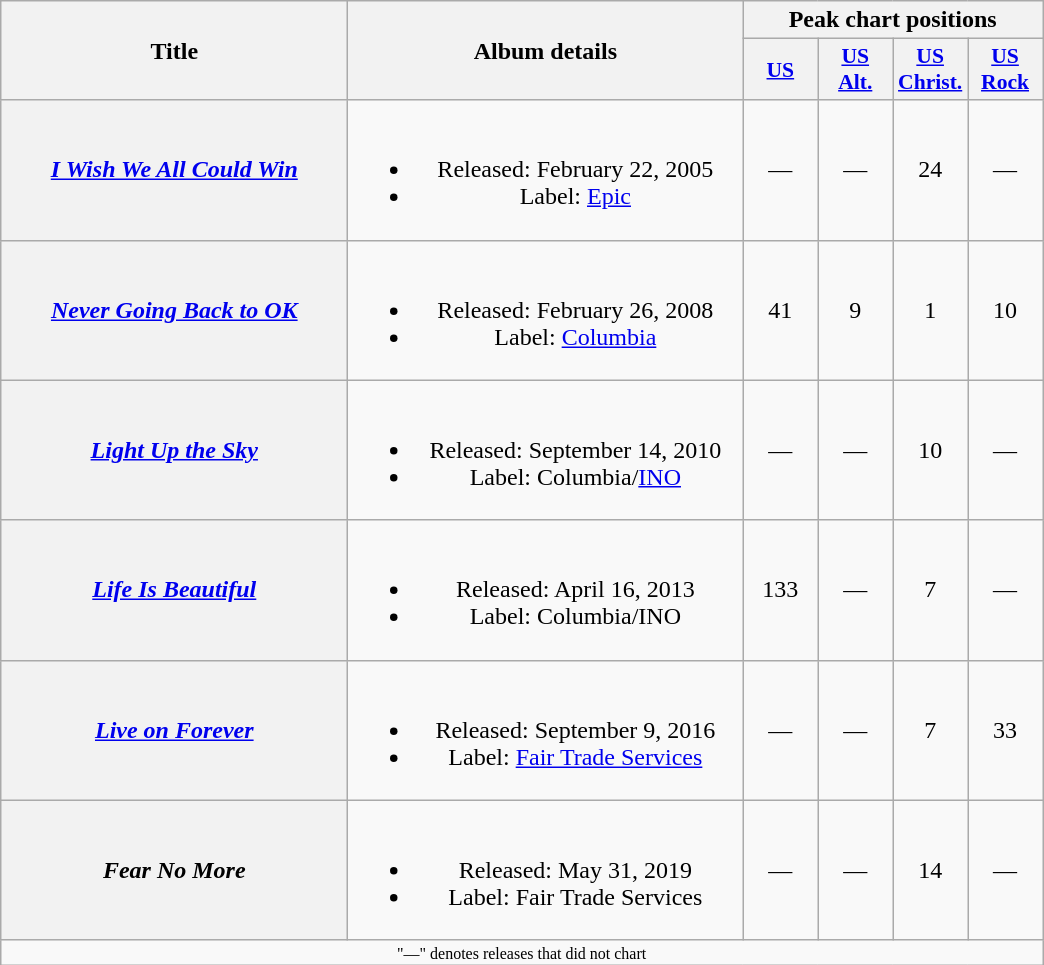<table class="wikitable plainrowheaders" style="text-align:center;">
<tr>
<th scope="col" rowspan="2" style="width:14em;">Title</th>
<th scope="col" rowspan="2" style="width:16em;">Album details</th>
<th colspan="4" scope="col">Peak chart positions</th>
</tr>
<tr>
<th scope="col" style="width:3em;font-size:90%;"><a href='#'>US</a><br></th>
<th scope="col" style="width:3em;font-size:90%;"><a href='#'>US<br>Alt.</a><br></th>
<th scope="col" style="width:3em;font-size:90%;"><a href='#'>US<br>Christ.</a><br></th>
<th scope="col" style="width:3em;font-size:90%;"><a href='#'>US<br>Rock</a><br></th>
</tr>
<tr>
<th scope="row"><em><a href='#'>I Wish We All Could Win</a></em></th>
<td><br><ul><li>Released: February 22, 2005</li><li>Label: <a href='#'>Epic</a></li></ul></td>
<td>—</td>
<td>—</td>
<td>24</td>
<td>—</td>
</tr>
<tr>
<th scope="row"><em><a href='#'>Never Going Back to OK</a></em></th>
<td><br><ul><li>Released: February 26, 2008</li><li>Label: <a href='#'>Columbia</a></li></ul></td>
<td>41</td>
<td>9</td>
<td>1</td>
<td>10</td>
</tr>
<tr>
<th scope="row"><em><a href='#'>Light Up the Sky</a></em></th>
<td><br><ul><li>Released: September 14, 2010</li><li>Label: Columbia/<a href='#'>INO</a></li></ul></td>
<td>—</td>
<td>—</td>
<td>10</td>
<td>—</td>
</tr>
<tr>
<th scope="row"><em><a href='#'>Life Is Beautiful</a></em></th>
<td><br><ul><li>Released: April 16, 2013</li><li>Label: Columbia/INO</li></ul></td>
<td>133</td>
<td>—</td>
<td>7</td>
<td>—</td>
</tr>
<tr>
<th scope="row"><em><a href='#'>Live on Forever</a></em></th>
<td><br><ul><li>Released: September 9, 2016</li><li>Label: <a href='#'>Fair Trade Services</a></li></ul></td>
<td>—</td>
<td>—</td>
<td>7</td>
<td>33</td>
</tr>
<tr>
<th scope="row"><em>Fear No More</em></th>
<td><br><ul><li>Released: May 31, 2019</li><li>Label: Fair Trade Services</li></ul></td>
<td>—</td>
<td>—</td>
<td>14</td>
<td>—</td>
</tr>
<tr>
<td colspan="6" style="font-size:8pt">"—" denotes releases that did not chart</td>
</tr>
</table>
